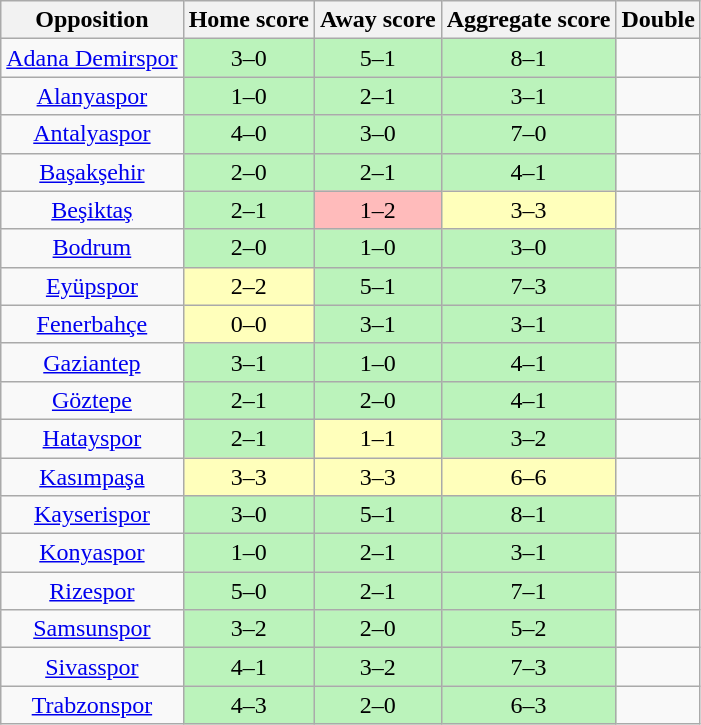<table class="wikitable" style="text-align: center;">
<tr>
<th>Opposition</th>
<th>Home score</th>
<th>Away score</th>
<th>Aggregate score</th>
<th>Double</th>
</tr>
<tr>
<td><a href='#'>Adana Demirspor</a></td>
<td style="background:#bbf3bb;">3–0</td>
<td style="background:#bbf3bb;">5–1</td>
<td style="background:#bbf3bb;">8–1</td>
<td></td>
</tr>
<tr>
<td><a href='#'>Alanyaspor</a></td>
<td style="background:#bbf3bb;">1–0</td>
<td style="background:#bbf3bb;">2–1</td>
<td style="background:#bbf3bb;">3–1</td>
<td></td>
</tr>
<tr>
<td><a href='#'>Antalyaspor</a></td>
<td style="background:#bbf3bb;">4–0</td>
<td style="background:#bbf3bb;">3–0</td>
<td style="background:#bbf3bb;">7–0</td>
<td></td>
</tr>
<tr>
<td><a href='#'>Başakşehir</a></td>
<td style="background:#bbf3bb;">2–0</td>
<td style="background:#bbf3bb;">2–1</td>
<td style="background:#bbf3bb;">4–1</td>
<td></td>
</tr>
<tr>
<td><a href='#'>Beşiktaş</a></td>
<td style="background:#bbf3bb;">2–1</td>
<td style="background:#fbb;">1–2</td>
<td style="background:#FFFFBB;">3–3</td>
<td></td>
</tr>
<tr>
<td><a href='#'>Bodrum</a></td>
<td style="background:#bbf3bb;">2–0</td>
<td style="background:#bbf3bb;">1–0</td>
<td style="background:#bbf3bb;">3–0</td>
<td></td>
</tr>
<tr>
<td><a href='#'>Eyüpspor</a></td>
<td style="background:#FFFFBB;">2–2</td>
<td style="background:#bbf3bb;">5–1</td>
<td style="background:#bbf3bb;">7–3</td>
<td></td>
</tr>
<tr>
<td><a href='#'>Fenerbahçe</a></td>
<td style="background:#FFFFBB;">0–0</td>
<td style="background:#bbf3bb;">3–1</td>
<td style="background:#bbf3bb;">3–1</td>
<td></td>
</tr>
<tr>
<td><a href='#'>Gaziantep</a></td>
<td style="background:#bbf3bb;">3–1</td>
<td style="background:#bbf3bb;">1–0</td>
<td style="background:#bbf3bb;">4–1</td>
<td></td>
</tr>
<tr>
<td><a href='#'>Göztepe</a></td>
<td style="background:#bbf3bb;">2–1</td>
<td style="background:#bbf3bb;">2–0</td>
<td style="background:#bbf3bb;">4–1</td>
<td></td>
</tr>
<tr>
<td><a href='#'>Hatayspor</a></td>
<td style="background:#bbf3bb;">2–1</td>
<td style="background:#FFFFBB;">1–1</td>
<td style="background:#bbf3bb;">3–2</td>
<td></td>
</tr>
<tr>
<td><a href='#'>Kasımpaşa</a></td>
<td style="background:#FFFFBB;">3–3</td>
<td style="background:#FFFFBB;">3–3</td>
<td style="background:#FFFFBB;">6–6</td>
<td></td>
</tr>
<tr>
<td><a href='#'>Kayserispor</a></td>
<td style="background:#bbf3bb;">3–0</td>
<td style="background:#bbf3bb;">5–1</td>
<td style="background:#bbf3bb;">8–1</td>
<td></td>
</tr>
<tr>
<td><a href='#'>Konyaspor</a></td>
<td style="background:#bbf3bb;">1–0</td>
<td style="background:#bbf3bb;">2–1</td>
<td style="background:#bbf3bb;">3–1</td>
<td></td>
</tr>
<tr>
<td><a href='#'>Rizespor</a></td>
<td style="background:#bbf3bb;">5–0</td>
<td style="background:#bbf3bb;">2–1</td>
<td style="background:#bbf3bb;">7–1</td>
<td></td>
</tr>
<tr>
<td><a href='#'>Samsunspor</a></td>
<td style="background:#bbf3bb;">3–2</td>
<td style="background:#bbf3bb;">2–0</td>
<td style="background:#bbf3bb;">5–2</td>
<td></td>
</tr>
<tr>
<td><a href='#'>Sivasspor</a></td>
<td style="background:#bbf3bb;">4–1</td>
<td style="background:#bbf3bb;">3–2</td>
<td style="background:#bbf3bb;">7–3</td>
<td></td>
</tr>
<tr>
<td><a href='#'>Trabzonspor</a></td>
<td style="background:#bbf3bb;">4–3</td>
<td style="background:#bbf3bb;">2–0</td>
<td style="background:#bbf3bb;">6–3</td>
<td></td>
</tr>
</table>
